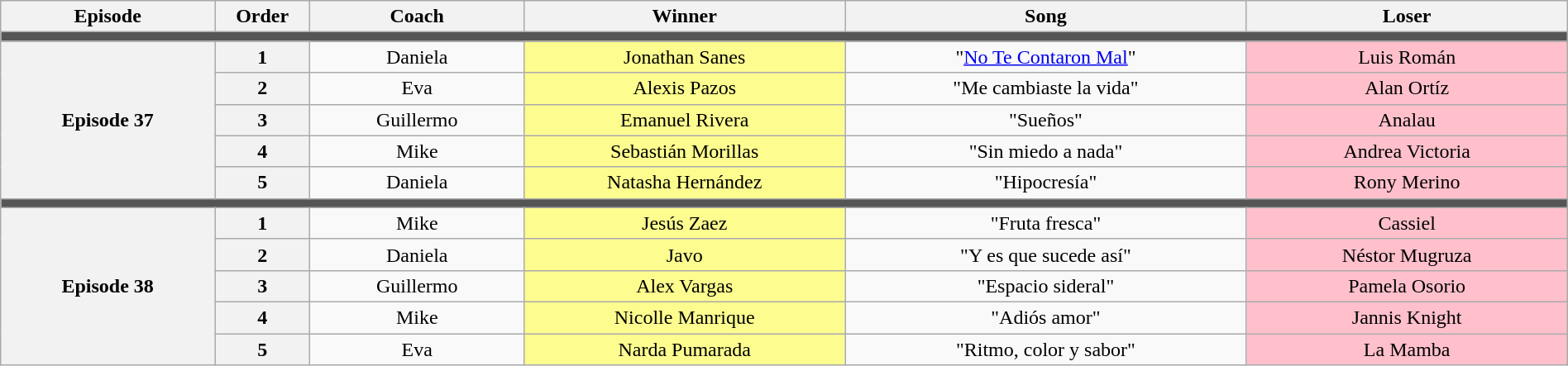<table class="wikitable" style="text-align: center; width:100%">
<tr>
<th width="08%">Episode</th>
<th width="03%">Order</th>
<th width="08%">Coach</th>
<th width="12%">Winner</th>
<th width="15%">Song</th>
<th width="12%">Loser</th>
</tr>
<tr>
<td colspan="10" style="background:#555"></td>
</tr>
<tr>
<th scope="row" rowspan="5">Episode 37<br></th>
<th>1</th>
<td>Daniela</td>
<td style="background:#fdfc8f">Jonathan Sanes</td>
<td>"<a href='#'>No Te Contaron Mal</a>"</td>
<td style="background:pink">Luis Román</td>
</tr>
<tr>
<th>2</th>
<td>Eva</td>
<td style="background:#fdfc8f">Alexis Pazos</td>
<td>"Me cambiaste la vida"</td>
<td style="background:pink">Alan Ortíz</td>
</tr>
<tr>
<th>3</th>
<td>Guillermo</td>
<td style="background:#fdfc8f">Emanuel Rivera</td>
<td>"Sueños"</td>
<td style="background:pink">Analau</td>
</tr>
<tr>
<th>4</th>
<td>Mike</td>
<td style="background:#fdfc8f">Sebastián Morillas</td>
<td>"Sin miedo a nada"</td>
<td style="background:pink">Andrea Victoria</td>
</tr>
<tr>
<th>5</th>
<td>Daniela</td>
<td style="background:#fdfc8f">Natasha Hernández</td>
<td>"Hipocresía"</td>
<td style="background:pink">Rony Merino</td>
</tr>
<tr>
<td colspan="10" style="background:#555"></td>
</tr>
<tr>
<th scope="row" rowspan="6">Episode 38<br></th>
<th>1</th>
<td>Mike</td>
<td style="background:#fdfc8f">Jesús Zaez</td>
<td>"Fruta fresca"</td>
<td style="background:pink">Cassiel</td>
</tr>
<tr>
<th>2</th>
<td>Daniela</td>
<td style="background:#fdfc8f">Javo</td>
<td>"Y es que sucede así"</td>
<td style="background:pink">Néstor Mugruza</td>
</tr>
<tr>
<th>3</th>
<td>Guillermo</td>
<td style="background:#fdfc8f">Alex Vargas</td>
<td>"Espacio sideral"</td>
<td style="background:pink">Pamela Osorio</td>
</tr>
<tr>
<th>4</th>
<td>Mike</td>
<td style="background:#fdfc8f">Nicolle Manrique</td>
<td>"Adiós amor"</td>
<td style="background:pink">Jannis Knight</td>
</tr>
<tr>
<th>5</th>
<td>Eva</td>
<td style="background:#fdfc8f">Narda Pumarada</td>
<td>"Ritmo, color y sabor"</td>
<td style="background:pink">La Mamba</td>
</tr>
</table>
